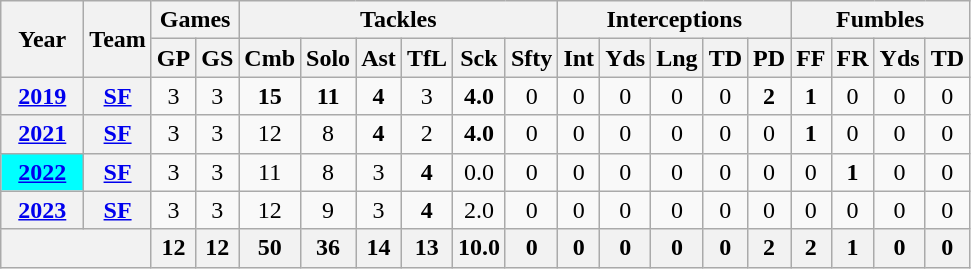<table class= "wikitable" style="text-align: center;">
<tr>
<th rowspan="2">Year</th>
<th rowspan="2">Team</th>
<th colspan="2">Games</th>
<th colspan="6">Tackles</th>
<th colspan="5">Interceptions</th>
<th colspan="4">Fumbles</th>
</tr>
<tr>
<th>GP</th>
<th>GS</th>
<th>Cmb</th>
<th>Solo</th>
<th>Ast</th>
<th>TfL</th>
<th>Sck</th>
<th>Sfty</th>
<th>Int</th>
<th>Yds</th>
<th>Lng</th>
<th>TD</th>
<th>PD</th>
<th>FF</th>
<th>FR</th>
<th>Yds</th>
<th>TD</th>
</tr>
<tr>
<th><a href='#'>2019</a></th>
<th><a href='#'>SF</a></th>
<td>3</td>
<td>3</td>
<td><strong>15</strong></td>
<td><strong>11</strong></td>
<td><strong>4</strong></td>
<td>3</td>
<td><strong>4.0</strong></td>
<td>0</td>
<td>0</td>
<td>0</td>
<td>0</td>
<td>0</td>
<td><strong>2</strong></td>
<td><strong>1</strong></td>
<td>0</td>
<td>0</td>
<td>0</td>
</tr>
<tr>
<th><a href='#'>2021</a></th>
<th><a href='#'>SF</a></th>
<td>3</td>
<td>3</td>
<td>12</td>
<td>8</td>
<td><strong>4</strong></td>
<td>2</td>
<td><strong>4.0</strong></td>
<td>0</td>
<td>0</td>
<td>0</td>
<td>0</td>
<td>0</td>
<td>0</td>
<td><strong>1</strong></td>
<td>0</td>
<td>0</td>
<td>0</td>
</tr>
<tr>
<th style="background:#00ffff; width:3em;"><a href='#'>2022</a></th>
<th><a href='#'>SF</a></th>
<td>3</td>
<td>3</td>
<td>11</td>
<td>8</td>
<td>3</td>
<td><strong>4</strong></td>
<td>0.0</td>
<td>0</td>
<td>0</td>
<td>0</td>
<td>0</td>
<td>0</td>
<td>0</td>
<td>0</td>
<td><strong>1</strong></td>
<td>0</td>
<td>0</td>
</tr>
<tr>
<th><a href='#'>2023</a></th>
<th><a href='#'>SF</a></th>
<td>3</td>
<td>3</td>
<td>12</td>
<td>9</td>
<td>3</td>
<td><strong>4</strong></td>
<td>2.0</td>
<td>0</td>
<td>0</td>
<td>0</td>
<td>0</td>
<td>0</td>
<td>0</td>
<td>0</td>
<td>0</td>
<td>0</td>
<td>0</td>
</tr>
<tr>
<th colspan="2"></th>
<th>12</th>
<th>12</th>
<th>50</th>
<th>36</th>
<th>14</th>
<th>13</th>
<th>10.0</th>
<th>0</th>
<th>0</th>
<th>0</th>
<th>0</th>
<th>0</th>
<th>2</th>
<th>2</th>
<th>1</th>
<th>0</th>
<th>0</th>
</tr>
</table>
